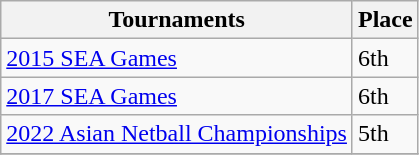<table class="wikitable">
<tr>
<th>Tournaments</th>
<th>Place</th>
</tr>
<tr>
<td><a href='#'>2015 SEA Games</a></td>
<td>6th</td>
</tr>
<tr>
<td><a href='#'>2017 SEA Games</a></td>
<td>6th</td>
</tr>
<tr>
<td><a href='#'>2022 Asian Netball Championships</a></td>
<td>5th</td>
</tr>
<tr>
</tr>
</table>
